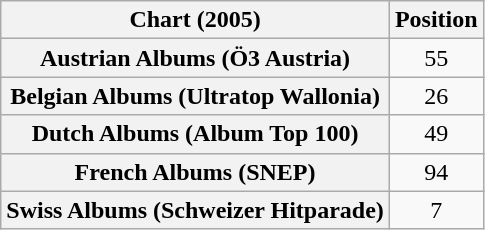<table class="wikitable sortable plainrowheaders" style="text-align:center">
<tr>
<th scope="col">Chart (2005)</th>
<th scope="col">Position</th>
</tr>
<tr>
<th scope="row">Austrian Albums (Ö3 Austria)</th>
<td>55</td>
</tr>
<tr>
<th scope="row">Belgian Albums (Ultratop Wallonia)</th>
<td>26</td>
</tr>
<tr>
<th scope="row">Dutch Albums (Album Top 100)</th>
<td>49</td>
</tr>
<tr>
<th scope="row">French Albums (SNEP)</th>
<td>94</td>
</tr>
<tr>
<th scope="row">Swiss Albums (Schweizer Hitparade)</th>
<td>7</td>
</tr>
</table>
